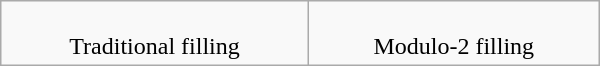<table class="wikitable" width="400" style="vertical-align:top;text-align:center">
<tr>
<td align=center><br>Traditional filling</td>
<td align=center><br>Modulo-2 filling</td>
</tr>
</table>
